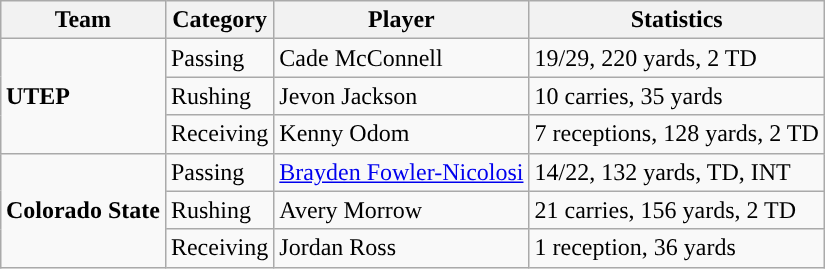<table class="wikitable" style="float: right;">
<tr>
<th>Team</th>
<th>Category</th>
<th>Player</th>
<th>Statistics</th>
</tr>
<tr>
<td rowspan=3><strong>UTEP</strong></td>
<td>Passing</td>
<td>Cade McConnell</td>
<td>19/29, 220 yards, 2 TD</td>
</tr>
<tr>
<td>Rushing</td>
<td>Jevon Jackson</td>
<td>10 carries, 35 yards</td>
</tr>
<tr>
<td>Receiving</td>
<td>Kenny Odom</td>
<td>7 receptions, 128 yards, 2 TD</td>
</tr>
<tr>
<td rowspan=3><strong>Colorado State</strong></td>
<td>Passing</td>
<td><a href='#'>Brayden Fowler-Nicolosi</a></td>
<td>14/22, 132 yards, TD, INT</td>
</tr>
<tr>
<td>Rushing</td>
<td>Avery Morrow</td>
<td>21 carries, 156 yards, 2 TD</td>
</tr>
<tr>
<td>Receiving</td>
<td>Jordan Ross</td>
<td>1 reception, 36 yards</td>
</tr>
</table>
